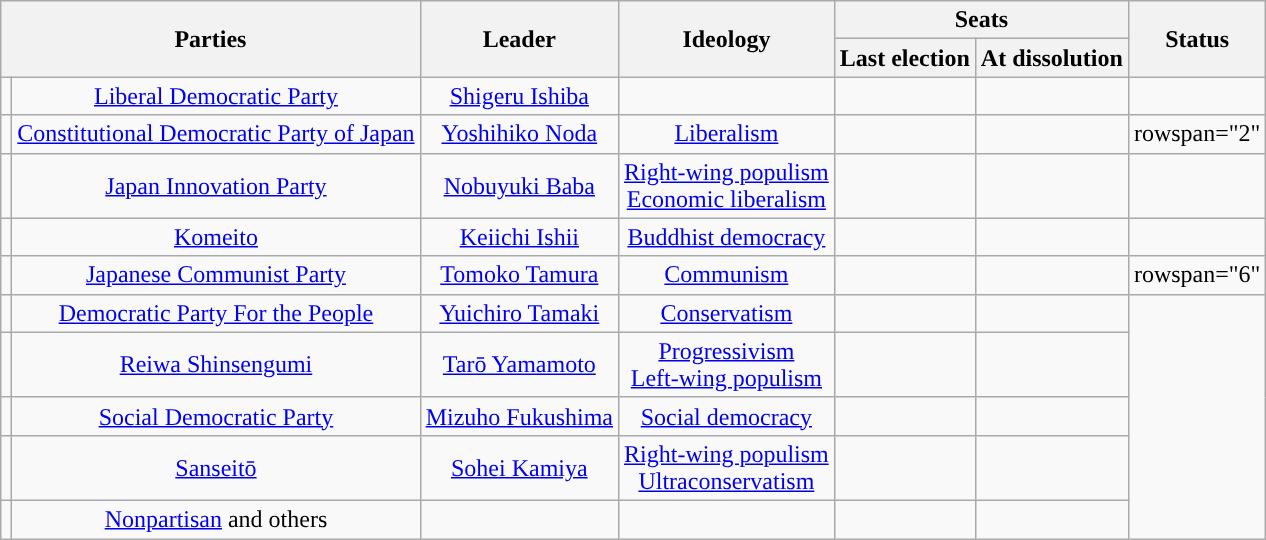<table class="wikitable" style="text-align:center">
<tr>
<th colspan="2" rowspan="2">Parties</th>
<th rowspan="2">Leader</th>
<th rowspan="2">Ideology</th>
<th colspan="2">Seats</th>
<th rowspan="2">Status</th>
</tr>
<tr>
<th>Last election</th>
<th>At dissolution</th>
</tr>
<tr>
<td style="background:"></td>
<td><a href='#'>Liberal Democratic Party</a></td>
<td><a href='#'>Shigeru Ishiba</a></td>
<td></td>
<td></td>
<td></td>
<td></td>
</tr>
<tr>
<td style="background:"></td>
<td><a href='#'>Constitutional Democratic Party of Japan</a></td>
<td><a href='#'>Yoshihiko Noda</a></td>
<td><a href='#'>Liberalism</a></td>
<td></td>
<td></td>
<td>rowspan="2" </td>
</tr>
<tr>
<td style="background:"></td>
<td><a href='#'>Japan Innovation Party</a></td>
<td><a href='#'>Nobuyuki Baba</a></td>
<td><a href='#'>Right-wing populism</a><br><a href='#'>Economic liberalism</a></td>
<td></td>
<td></td>
</tr>
<tr>
<td style="background:"></td>
<td><a href='#'>Komeito</a></td>
<td><a href='#'>Keiichi Ishii</a></td>
<td><a href='#'>Buddhist democracy</a></td>
<td></td>
<td></td>
<td></td>
</tr>
<tr>
<td style="background:"></td>
<td><a href='#'>Japanese Communist Party</a></td>
<td><a href='#'>Tomoko Tamura</a></td>
<td><a href='#'>Communism</a></td>
<td></td>
<td></td>
<td>rowspan="6" </td>
</tr>
<tr>
<td style="background:"></td>
<td><a href='#'>Democratic Party For the People</a></td>
<td><a href='#'>Yuichiro Tamaki</a></td>
<td><a href='#'>Conservatism</a></td>
<td></td>
<td></td>
</tr>
<tr>
<td style="background:"></td>
<td><a href='#'>Reiwa Shinsengumi</a></td>
<td><a href='#'>Tarō Yamamoto</a></td>
<td><a href='#'>Progressivism</a><br><a href='#'>Left-wing populism</a></td>
<td></td>
<td></td>
</tr>
<tr>
<td style="background:"></td>
<td><a href='#'>Social Democratic Party</a></td>
<td><a href='#'>Mizuho Fukushima</a></td>
<td><a href='#'>Social democracy</a></td>
<td></td>
<td></td>
</tr>
<tr>
<td style="background:"></td>
<td><a href='#'>Sanseitō</a></td>
<td><a href='#'>Sohei Kamiya</a></td>
<td><a href='#'>Right-wing populism</a><br> <a href='#'>Ultraconservatism</a></td>
<td></td>
<td></td>
</tr>
<tr>
<td style="background:"></td>
<td><a href='#'>Nonpartisan</a> and others</td>
<td></td>
<td></td>
<td></td>
<td></td>
</tr>
</table>
